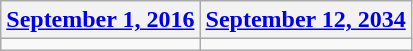<table class=wikitable>
<tr>
<th><a href='#'>September 1, 2016</a></th>
<th><a href='#'>September 12, 2034</a></th>
</tr>
<tr>
<td></td>
<td></td>
</tr>
</table>
